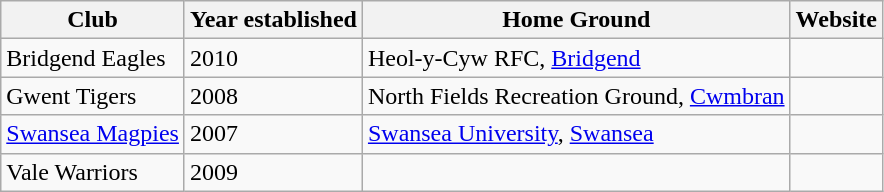<table class="wikitable sortable">
<tr>
<th>Club</th>
<th>Year established</th>
<th>Home Ground</th>
<th>Website</th>
</tr>
<tr>
<td>Bridgend Eagles</td>
<td>2010</td>
<td>Heol-y-Cyw RFC, <a href='#'>Bridgend</a></td>
</tr>
<tr>
<td>Gwent Tigers</td>
<td>2008</td>
<td>North Fields Recreation Ground, <a href='#'>Cwmbran</a></td>
<td></td>
</tr>
<tr>
<td><a href='#'>Swansea Magpies</a></td>
<td>2007</td>
<td><a href='#'>Swansea University</a>, <a href='#'>Swansea</a></td>
<td></td>
</tr>
<tr>
<td>Vale Warriors</td>
<td>2009</td>
<td></td>
<td></td>
</tr>
</table>
